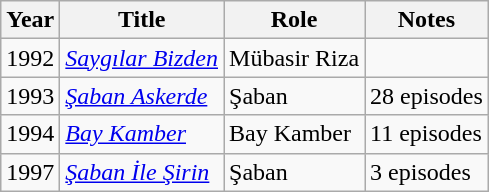<table class="wikitable">
<tr>
<th>Year</th>
<th>Title</th>
<th>Role</th>
<th>Notes</th>
</tr>
<tr>
<td>1992</td>
<td><em><a href='#'>Saygılar Bizden</a></em></td>
<td>Mübasir Riza</td>
<td></td>
</tr>
<tr>
<td>1993</td>
<td><em><a href='#'>Şaban Askerde</a></em></td>
<td>Şaban</td>
<td>28 episodes</td>
</tr>
<tr>
<td>1994</td>
<td><em><a href='#'>Bay Kamber</a></em></td>
<td>Bay Kamber</td>
<td>11 episodes</td>
</tr>
<tr>
<td>1997</td>
<td><em><a href='#'>Şaban İle Şirin</a></em></td>
<td>Şaban</td>
<td>3 episodes</td>
</tr>
</table>
